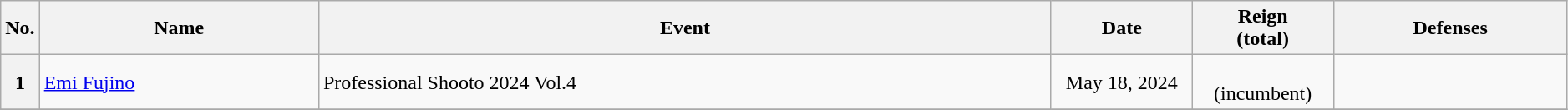<table class="wikitable" style="width:99%;">
<tr>
<th style="width:2%;">No.</th>
<th>Name</th>
<th>Event</th>
<th style="width:9%;">Date</th>
<th style="width:9%;">Reign<br>(total)</th>
<th>Defenses</th>
</tr>
<tr>
<th>1</th>
<td> <a href='#'>Emi Fujino</a><br></td>
<td>Professional Shooto 2024 Vol.4<br></td>
<td align=center>May 18, 2024</td>
<td align=center><br>(incumbent)</td>
<td></td>
</tr>
<tr>
</tr>
</table>
